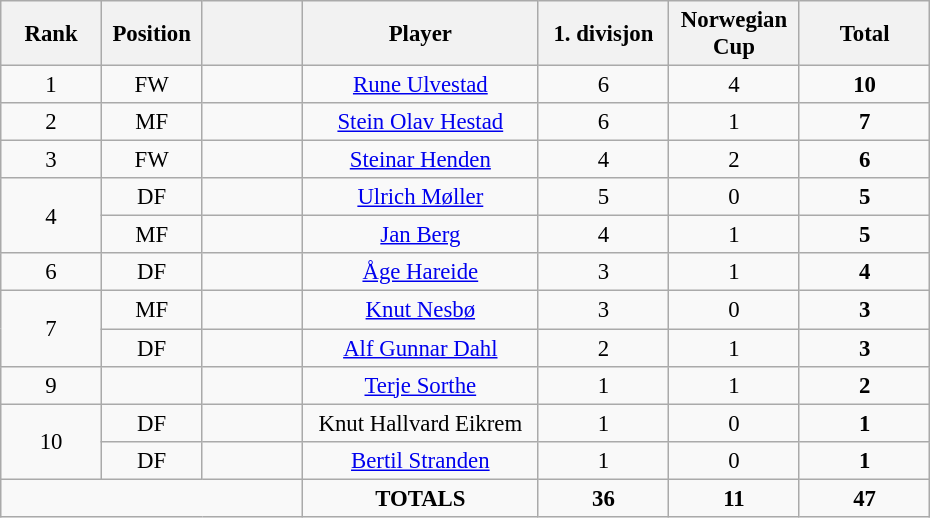<table class="wikitable" style="font-size: 95%; text-align: center;">
<tr>
<th width=60>Rank</th>
<th width=60>Position</th>
<th width=60></th>
<th width=150>Player</th>
<th width=80>1. divisjon</th>
<th width=80>Norwegian Cup</th>
<th width=80><strong>Total</strong></th>
</tr>
<tr>
<td>1</td>
<td>FW</td>
<td></td>
<td><a href='#'>Rune Ulvestad</a></td>
<td>6</td>
<td>4</td>
<td><strong>10</strong></td>
</tr>
<tr>
<td>2</td>
<td>MF</td>
<td></td>
<td><a href='#'>Stein Olav Hestad</a></td>
<td>6</td>
<td>1</td>
<td><strong>7</strong></td>
</tr>
<tr>
<td>3</td>
<td>FW</td>
<td></td>
<td><a href='#'>Steinar Henden</a></td>
<td>4</td>
<td>2</td>
<td><strong>6</strong></td>
</tr>
<tr>
<td rowspan="2">4</td>
<td>DF</td>
<td></td>
<td><a href='#'>Ulrich Møller</a></td>
<td>5</td>
<td>0</td>
<td><strong>5</strong></td>
</tr>
<tr>
<td>MF</td>
<td></td>
<td><a href='#'>Jan Berg</a></td>
<td>4</td>
<td>1</td>
<td><strong>5</strong></td>
</tr>
<tr>
<td>6</td>
<td>DF</td>
<td></td>
<td><a href='#'>Åge Hareide</a></td>
<td>3</td>
<td>1</td>
<td><strong>4</strong></td>
</tr>
<tr>
<td rowspan="2">7</td>
<td>MF</td>
<td></td>
<td><a href='#'>Knut Nesbø</a></td>
<td>3</td>
<td>0</td>
<td><strong>3</strong></td>
</tr>
<tr>
<td>DF</td>
<td></td>
<td><a href='#'>Alf Gunnar Dahl</a></td>
<td>2</td>
<td>1</td>
<td><strong>3</strong></td>
</tr>
<tr>
<td>9</td>
<td></td>
<td></td>
<td><a href='#'>Terje Sorthe</a></td>
<td>1</td>
<td>1</td>
<td><strong>2</strong></td>
</tr>
<tr>
<td rowspan="2">10</td>
<td>DF</td>
<td></td>
<td>Knut Hallvard Eikrem</td>
<td>1</td>
<td>0</td>
<td><strong>1</strong></td>
</tr>
<tr>
<td>DF</td>
<td></td>
<td><a href='#'>Bertil Stranden</a></td>
<td>1</td>
<td>0</td>
<td><strong>1</strong></td>
</tr>
<tr>
<td colspan="3"></td>
<td><strong>TOTALS</strong></td>
<td><strong>36</strong></td>
<td><strong>11</strong></td>
<td><strong>47</strong></td>
</tr>
</table>
